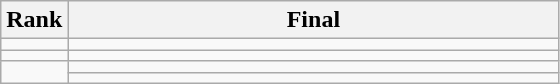<table class="wikitable">
<tr>
<th>Rank</th>
<th style="width: 20em">Final</th>
</tr>
<tr>
<td align="center"></td>
<td></td>
</tr>
<tr>
<td align="center"></td>
<td></td>
</tr>
<tr>
<td rowspan=2 align="center"></td>
<td></td>
</tr>
<tr>
<td></td>
</tr>
</table>
